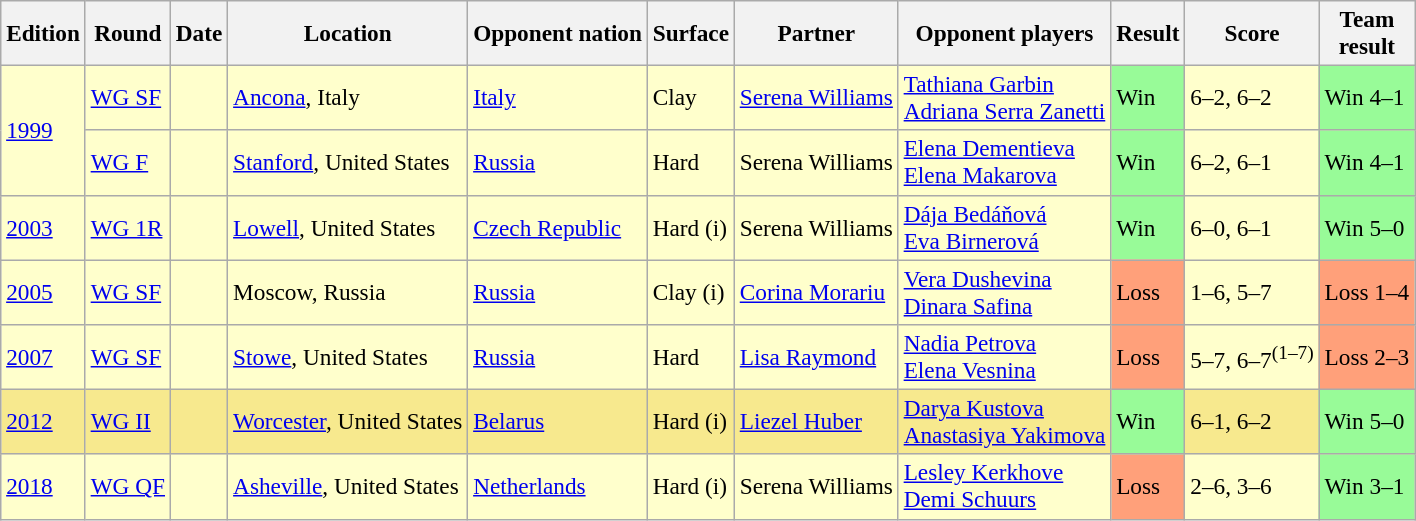<table class="wikitable sortable" style=font-size:97%>
<tr>
<th>Edition</th>
<th>Round</th>
<th>Date</th>
<th>Location</th>
<th>Opponent nation</th>
<th>Surface</th>
<th>Partner</th>
<th>Opponent players</th>
<th>Result</th>
<th class="unsortable">Score</th>
<th>Team<br>result</th>
</tr>
<tr bgcolor=ffffcc>
<td rowspan="2"><a href='#'>1999</a></td>
<td><a href='#'>WG SF</a></td>
<td></td>
<td><a href='#'>Ancona</a>, Italy</td>
<td> <a href='#'>Italy</a></td>
<td>Clay</td>
<td><a href='#'>Serena Williams</a></td>
<td><a href='#'>Tathiana Garbin</a><br><a href='#'>Adriana Serra Zanetti</a></td>
<td bgcolor=98FB98>Win</td>
<td>6–2, 6–2</td>
<td bgcolor=98FB98>Win 4–1</td>
</tr>
<tr bgcolor=ffffcc>
<td><a href='#'>WG F</a></td>
<td></td>
<td><a href='#'>Stanford</a>, United States</td>
<td> <a href='#'>Russia</a></td>
<td>Hard</td>
<td>Serena Williams</td>
<td><a href='#'>Elena Dementieva</a><br><a href='#'>Elena Makarova</a></td>
<td bgcolor=98FB98>Win</td>
<td>6–2, 6–1</td>
<td bgcolor=98FB98>Win 4–1</td>
</tr>
<tr bgcolor=ffffcc>
<td><a href='#'>2003</a></td>
<td><a href='#'>WG 1R</a></td>
<td></td>
<td><a href='#'>Lowell</a>, United States</td>
<td> <a href='#'>Czech Republic</a></td>
<td>Hard (i)</td>
<td>Serena Williams</td>
<td><a href='#'>Dája Bedáňová</a><br><a href='#'>Eva Birnerová</a></td>
<td bgcolor=98FB98>Win</td>
<td>6–0, 6–1</td>
<td bgcolor=98FB98>Win 5–0</td>
</tr>
<tr bgcolor=ffffcc>
<td><a href='#'>2005</a></td>
<td><a href='#'>WG SF</a></td>
<td></td>
<td>Moscow, Russia</td>
<td> <a href='#'>Russia</a></td>
<td>Clay (i)</td>
<td><a href='#'>Corina Morariu</a></td>
<td><a href='#'>Vera Dushevina</a><br><a href='#'>Dinara Safina</a></td>
<td bgcolor=ffa07a>Loss</td>
<td>1–6, 5–7</td>
<td bgcolor=ffa07a>Loss 1–4</td>
</tr>
<tr bgcolor=ffffcc>
<td><a href='#'>2007</a></td>
<td><a href='#'>WG SF</a></td>
<td></td>
<td><a href='#'>Stowe</a>, United States</td>
<td> <a href='#'>Russia</a></td>
<td>Hard</td>
<td><a href='#'>Lisa Raymond</a></td>
<td><a href='#'>Nadia Petrova</a><br><a href='#'>Elena Vesnina</a></td>
<td bgcolor=ffa07a>Loss</td>
<td>5–7, 6–7<sup>(1–7)</sup></td>
<td bgcolor=ffa07a>Loss 2–3</td>
</tr>
<tr bgcolor=F7E98E>
<td><a href='#'>2012</a></td>
<td><a href='#'>WG II</a></td>
<td></td>
<td><a href='#'>Worcester</a>, United States</td>
<td> <a href='#'>Belarus</a></td>
<td>Hard (i)</td>
<td><a href='#'>Liezel Huber</a></td>
<td><a href='#'>Darya Kustova</a><br><a href='#'>Anastasiya Yakimova</a></td>
<td bgcolor=98FB98>Win</td>
<td>6–1, 6–2</td>
<td bgcolor=98FB98>Win 5–0</td>
</tr>
<tr bgcolor=ffffcc>
<td><a href='#'>2018</a></td>
<td><a href='#'>WG QF</a></td>
<td></td>
<td><a href='#'>Asheville</a>, United States</td>
<td> <a href='#'>Netherlands</a></td>
<td>Hard (i)</td>
<td>Serena Williams</td>
<td><a href='#'>Lesley Kerkhove</a><br><a href='#'>Demi Schuurs</a></td>
<td bgcolor=ffa07a>Loss</td>
<td>2–6, 3–6</td>
<td bgcolor=98FB98>Win 3–1</td>
</tr>
</table>
